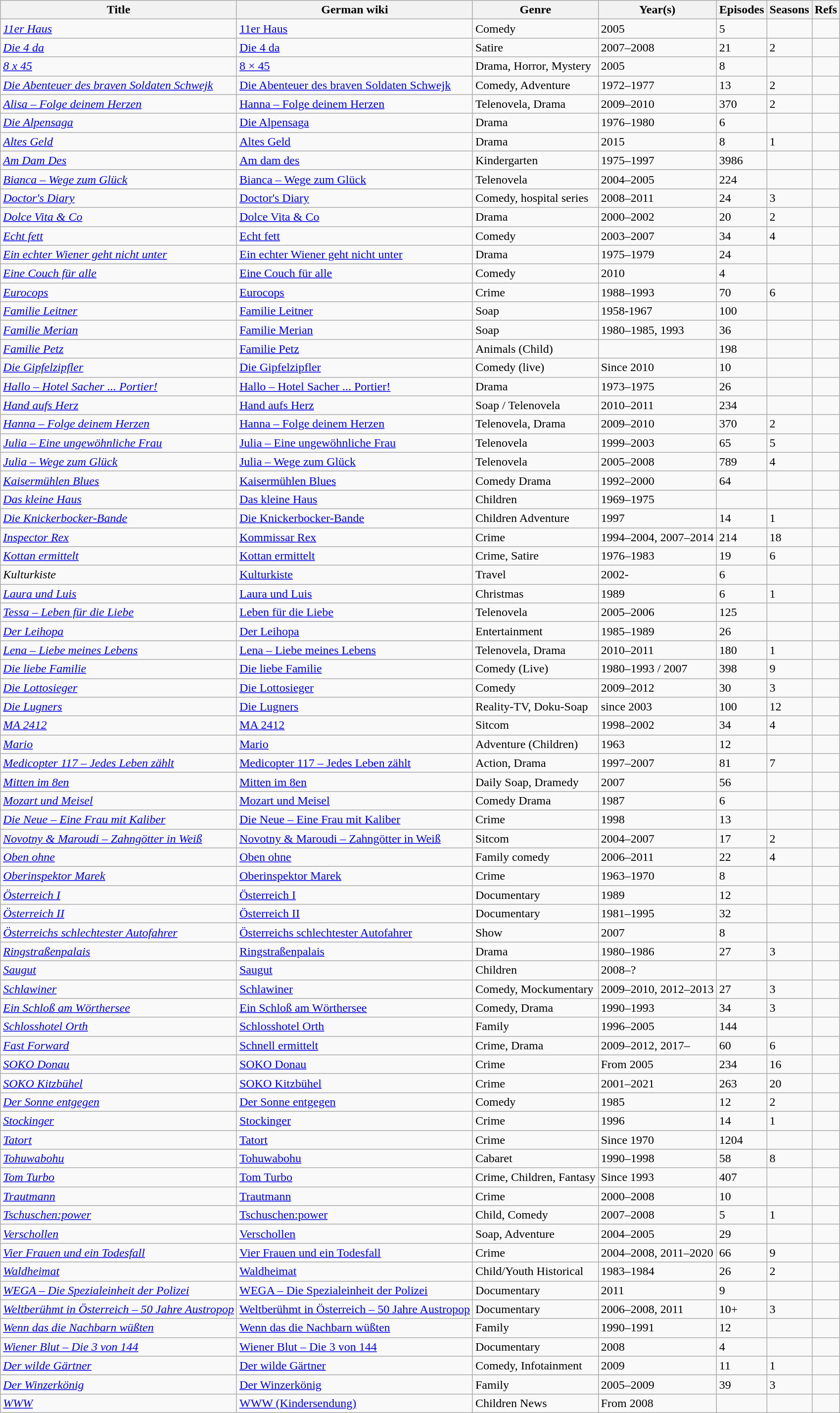<table class="wikitable sortable">
<tr>
<th>Title</th>
<th>German wiki</th>
<th>Genre</th>
<th>Year(s)</th>
<th>Episodes</th>
<th>Seasons</th>
<th>Refs</th>
</tr>
<tr>
<td><em><a href='#'>11er Haus</a></em></td>
<td><a href='#'>11er Haus</a></td>
<td>Comedy</td>
<td>2005</td>
<td>5</td>
<td></td>
<td></td>
</tr>
<tr>
<td><em><a href='#'>Die 4 da</a></em></td>
<td><a href='#'>Die 4 da</a></td>
<td>Satire</td>
<td>2007–2008</td>
<td>21</td>
<td>2</td>
<td></td>
</tr>
<tr>
<td><em><a href='#'>8 x 45</a></em></td>
<td><a href='#'>8 × 45</a></td>
<td>Drama, Horror, Mystery</td>
<td>2005</td>
<td>8</td>
<td></td>
<td></td>
</tr>
<tr>
<td><em><a href='#'>Die Abenteuer des braven Soldaten Schwejk</a></em></td>
<td><a href='#'>Die Abenteuer des braven Soldaten Schwejk</a></td>
<td>Comedy, Adventure</td>
<td>1972–1977</td>
<td>13</td>
<td>2</td>
<td></td>
</tr>
<tr>
<td><em><a href='#'>Alisa – Folge deinem Herzen</a></em></td>
<td><a href='#'>Hanna – Folge deinem Herzen</a></td>
<td>Telenovela, Drama</td>
<td>2009–2010</td>
<td>370</td>
<td>2</td>
<td></td>
</tr>
<tr>
<td><em><a href='#'>Die Alpensaga</a></em></td>
<td><a href='#'>Die Alpensaga</a></td>
<td>Drama</td>
<td>1976–1980</td>
<td>6</td>
<td></td>
<td></td>
</tr>
<tr>
<td><em><a href='#'>Altes Geld</a></em></td>
<td><a href='#'>Altes Geld</a></td>
<td>Drama</td>
<td>2015</td>
<td>8</td>
<td>1</td>
<td></td>
</tr>
<tr>
<td><em><a href='#'>Am Dam Des</a></em></td>
<td><a href='#'>Am dam des</a></td>
<td>Kindergarten</td>
<td>1975–1997</td>
<td>3986</td>
<td></td>
<td></td>
</tr>
<tr>
<td><em><a href='#'>Bianca – Wege zum Glück</a></em></td>
<td><a href='#'>Bianca – Wege zum Glück</a></td>
<td>Telenovela</td>
<td>2004–2005</td>
<td>224</td>
<td></td>
<td></td>
</tr>
<tr>
<td><em><a href='#'>Doctor's Diary</a></em></td>
<td><a href='#'>Doctor's Diary</a></td>
<td>Comedy, hospital series</td>
<td>2008–2011</td>
<td>24</td>
<td>3</td>
<td></td>
</tr>
<tr>
<td><em><a href='#'>Dolce Vita & Co</a></em></td>
<td><a href='#'>Dolce Vita & Co</a></td>
<td>Drama</td>
<td>2000–2002</td>
<td>20</td>
<td>2</td>
<td></td>
</tr>
<tr>
<td><em><a href='#'>Echt fett</a></em></td>
<td><a href='#'>Echt fett</a></td>
<td>Comedy</td>
<td>2003–2007</td>
<td>34</td>
<td>4</td>
<td></td>
</tr>
<tr>
<td><em><a href='#'>Ein echter Wiener geht nicht unter</a></em></td>
<td><a href='#'>Ein echter Wiener geht nicht unter</a></td>
<td>Drama</td>
<td>1975–1979</td>
<td>24</td>
<td></td>
<td></td>
</tr>
<tr>
<td><em><a href='#'>Eine Couch für alle</a></em></td>
<td><a href='#'>Eine Couch für alle</a></td>
<td>Comedy</td>
<td>2010</td>
<td>4</td>
<td></td>
</tr>
<tr>
<td><em><a href='#'>Eurocops</a></em></td>
<td><a href='#'>Eurocops</a></td>
<td>Crime</td>
<td>1988–1993</td>
<td>70</td>
<td>6</td>
<td></td>
</tr>
<tr>
<td><em><a href='#'>Familie Leitner</a></em></td>
<td><a href='#'>Familie Leitner</a></td>
<td>Soap</td>
<td>1958-1967</td>
<td>100</td>
<td></td>
<td></td>
</tr>
<tr>
<td><em><a href='#'>Familie Merian</a></em></td>
<td><a href='#'>Familie Merian</a></td>
<td>Soap</td>
<td>1980–1985, 1993</td>
<td>36</td>
<td></td>
<td></td>
</tr>
<tr>
<td><em><a href='#'>Familie Petz</a></em></td>
<td><a href='#'>Familie Petz</a></td>
<td>Animals (Child)</td>
<td></td>
<td>198</td>
<td></td>
<td></td>
</tr>
<tr>
<td><em><a href='#'>Die Gipfelzipfler</a></em></td>
<td><a href='#'>Die Gipfelzipfler</a></td>
<td>Comedy (live)</td>
<td>Since 2010</td>
<td>10</td>
<td></td>
<td></td>
</tr>
<tr>
<td><em><a href='#'>Hallo – Hotel Sacher ... Portier!</a></em></td>
<td><a href='#'>Hallo – Hotel Sacher ... Portier!</a></td>
<td>Drama</td>
<td>1973–1975</td>
<td>26</td>
<td></td>
<td></td>
</tr>
<tr>
<td><em><a href='#'>Hand aufs Herz</a></em></td>
<td><a href='#'>Hand aufs Herz</a></td>
<td>Soap / Telenovela</td>
<td>2010–2011</td>
<td>234</td>
<td></td>
<td></td>
</tr>
<tr>
<td><em><a href='#'>Hanna – Folge deinem Herzen</a></em></td>
<td><a href='#'>Hanna – Folge deinem Herzen</a></td>
<td>Telenovela, Drama</td>
<td>2009–2010</td>
<td>370</td>
<td>2</td>
<td></td>
</tr>
<tr>
<td><em><a href='#'>Julia – Eine ungewöhnliche Frau</a></em></td>
<td><a href='#'>Julia – Eine ungewöhnliche Frau</a></td>
<td>Telenovela</td>
<td>1999–2003</td>
<td>65</td>
<td>5</td>
<td></td>
</tr>
<tr>
<td><em><a href='#'>Julia – Wege zum Glück</a></em></td>
<td><a href='#'>Julia – Wege zum Glück</a></td>
<td>Telenovela</td>
<td>2005–2008</td>
<td>789</td>
<td>4</td>
<td></td>
</tr>
<tr>
<td><em><a href='#'>Kaisermühlen Blues</a></em></td>
<td><a href='#'>Kaisermühlen Blues</a></td>
<td>Comedy Drama</td>
<td>1992–2000</td>
<td>64</td>
<td></td>
<td></td>
</tr>
<tr>
<td><em><a href='#'>Das kleine Haus</a></em></td>
<td><a href='#'>Das kleine Haus</a></td>
<td>Children</td>
<td>1969–1975</td>
<td></td>
<td></td>
<td></td>
</tr>
<tr>
<td><em><a href='#'>Die Knickerbocker-Bande</a></em></td>
<td><a href='#'>Die Knickerbocker-Bande</a></td>
<td>Children Adventure</td>
<td>1997</td>
<td>14</td>
<td>1</td>
<td></td>
</tr>
<tr>
<td><em><a href='#'>Inspector Rex</a></em></td>
<td><a href='#'>Kommissar Rex</a></td>
<td>Crime</td>
<td>1994–2004, 2007–2014</td>
<td>214</td>
<td>18</td>
<td></td>
</tr>
<tr>
<td><em><a href='#'>Kottan ermittelt</a></em></td>
<td><a href='#'>Kottan ermittelt</a></td>
<td>Crime, Satire</td>
<td>1976–1983</td>
<td>19</td>
<td>6</td>
<td></td>
</tr>
<tr>
<td><em>Kulturkiste</em></td>
<td><a href='#'>Kulturkiste</a></td>
<td>Travel</td>
<td>2002-</td>
<td>6</td>
<td></td>
<td></td>
</tr>
<tr>
<td><em><a href='#'>Laura und Luis</a></em></td>
<td><a href='#'>Laura und Luis</a></td>
<td>Christmas</td>
<td>1989</td>
<td>6</td>
<td>1</td>
<td></td>
</tr>
<tr>
<td><em><a href='#'>Tessa – Leben für die Liebe</a></em></td>
<td><a href='#'>Leben für die Liebe</a></td>
<td>Telenovela</td>
<td>2005–2006</td>
<td>125</td>
<td></td>
<td></td>
</tr>
<tr>
<td><em><a href='#'>Der Leihopa</a></em></td>
<td><a href='#'>Der Leihopa</a></td>
<td>Entertainment</td>
<td>1985–1989</td>
<td>26</td>
<td></td>
<td></td>
</tr>
<tr>
<td><em><a href='#'>Lena – Liebe meines Lebens</a></em></td>
<td><a href='#'>Lena – Liebe meines Lebens</a></td>
<td>Telenovela, Drama</td>
<td>2010–2011</td>
<td>180</td>
<td>1</td>
<td></td>
</tr>
<tr>
<td><em><a href='#'>Die liebe Familie</a></em></td>
<td><a href='#'>Die liebe Familie</a></td>
<td>Comedy (Live)</td>
<td>1980–1993 / 2007</td>
<td>398</td>
<td>9</td>
<td></td>
</tr>
<tr>
<td><em><a href='#'>Die Lottosieger</a></em></td>
<td><a href='#'>Die Lottosieger</a></td>
<td>Comedy</td>
<td>2009–2012</td>
<td>30</td>
<td>3</td>
<td></td>
</tr>
<tr>
<td><em><a href='#'>Die Lugners</a></em></td>
<td><a href='#'>Die Lugners</a></td>
<td>Reality-TV, Doku-Soap</td>
<td>since 2003</td>
<td>100</td>
<td>12</td>
<td></td>
</tr>
<tr>
<td><em><a href='#'>MA 2412</a></em></td>
<td><a href='#'>MA 2412</a></td>
<td>Sitcom</td>
<td>1998–2002</td>
<td>34</td>
<td>4</td>
<td></td>
</tr>
<tr>
<td><em><a href='#'>Mario</a></em></td>
<td><a href='#'>Mario</a></td>
<td>Adventure (Children)</td>
<td>1963</td>
<td>12</td>
<td></td>
<td></td>
</tr>
<tr>
<td><em><a href='#'>Medicopter 117 – Jedes Leben zählt</a></em></td>
<td><a href='#'>Medicopter 117 – Jedes Leben zählt</a></td>
<td>Action, Drama</td>
<td>1997–2007</td>
<td>81</td>
<td>7</td>
<td></td>
</tr>
<tr>
<td><em><a href='#'>Mitten im 8en</a></em></td>
<td><a href='#'>Mitten im 8en</a></td>
<td>Daily Soap, Dramedy</td>
<td>2007</td>
<td>56</td>
<td></td>
<td></td>
</tr>
<tr>
<td><em><a href='#'>Mozart und Meisel</a></em></td>
<td><a href='#'>Mozart und Meisel</a></td>
<td>Comedy Drama</td>
<td>1987</td>
<td>6</td>
<td></td>
<td></td>
</tr>
<tr>
<td><em><a href='#'>Die Neue – Eine Frau mit Kaliber</a></em></td>
<td><a href='#'>Die Neue – Eine Frau mit Kaliber</a></td>
<td>Crime</td>
<td>1998</td>
<td>13</td>
<td></td>
<td></td>
</tr>
<tr>
<td><em><a href='#'>Novotny & Maroudi – Zahngötter in Weiß</a></em></td>
<td><a href='#'>Novotny & Maroudi – Zahngötter in Weiß</a></td>
<td>Sitcom</td>
<td>2004–2007</td>
<td>17</td>
<td>2</td>
<td></td>
</tr>
<tr>
<td><em><a href='#'>Oben ohne</a></em></td>
<td><a href='#'>Oben ohne</a></td>
<td>Family comedy</td>
<td>2006–2011</td>
<td>22</td>
<td>4</td>
<td></td>
</tr>
<tr>
<td><em><a href='#'>Oberinspektor Marek</a></em></td>
<td><a href='#'>Oberinspektor Marek</a></td>
<td>Crime</td>
<td>1963–1970</td>
<td>8</td>
<td></td>
</tr>
<tr>
<td><em><a href='#'>Österreich I</a></em></td>
<td><a href='#'>Österreich I</a></td>
<td>Documentary</td>
<td>1989</td>
<td>12</td>
<td></td>
<td></td>
</tr>
<tr>
<td><em><a href='#'>Österreich II</a></em></td>
<td><a href='#'>Österreich II</a></td>
<td>Documentary</td>
<td>1981–1995</td>
<td>32</td>
<td></td>
<td></td>
</tr>
<tr>
<td><em><a href='#'>Österreichs schlechtester Autofahrer</a></em></td>
<td><a href='#'>Österreichs schlechtester Autofahrer</a></td>
<td>Show</td>
<td>2007</td>
<td>8</td>
<td></td>
</tr>
<tr>
<td><em><a href='#'>Ringstraßenpalais</a></em></td>
<td><a href='#'>Ringstraßenpalais</a></td>
<td>Drama</td>
<td>1980–1986</td>
<td>27</td>
<td>3</td>
<td></td>
</tr>
<tr>
<td><em><a href='#'>Saugut</a></em></td>
<td><a href='#'>Saugut</a></td>
<td>Children</td>
<td>2008–?</td>
<td></td>
<td></td>
</tr>
<tr>
<td><em><a href='#'>Schlawiner</a></em></td>
<td><a href='#'>Schlawiner</a></td>
<td>Comedy, Mockumentary</td>
<td>2009–2010, 2012–2013</td>
<td>27</td>
<td>3</td>
<td></td>
</tr>
<tr>
<td><em><a href='#'>Ein Schloß am Wörthersee</a></em></td>
<td><a href='#'>Ein Schloß am Wörthersee</a></td>
<td>Comedy, Drama</td>
<td>1990–1993</td>
<td>34</td>
<td>3</td>
<td><br></td>
</tr>
<tr>
<td><em><a href='#'>Schlosshotel Orth</a></em></td>
<td><a href='#'>Schlosshotel Orth</a></td>
<td>Family</td>
<td>1996–2005</td>
<td>144</td>
<td></td>
<td></td>
</tr>
<tr>
<td><em><a href='#'>Fast Forward</a></em></td>
<td><a href='#'>Schnell ermittelt</a></td>
<td>Crime, Drama</td>
<td>2009–2012, 2017–</td>
<td>60</td>
<td>6</td>
<td></td>
</tr>
<tr>
<td><em><a href='#'>SOKO Donau</a></em></td>
<td><a href='#'>SOKO Donau</a></td>
<td>Crime</td>
<td>From 2005</td>
<td>234</td>
<td>16</td>
<td></td>
</tr>
<tr>
<td><em><a href='#'>SOKO Kitzbühel</a></em></td>
<td><a href='#'>SOKO Kitzbühel</a></td>
<td>Crime</td>
<td>2001–2021</td>
<td>263</td>
<td>20</td>
<td></td>
</tr>
<tr>
<td><em><a href='#'>Der Sonne entgegen</a></em></td>
<td><a href='#'>Der Sonne entgegen</a></td>
<td>Comedy</td>
<td>1985</td>
<td>12</td>
<td>2</td>
<td></td>
</tr>
<tr>
<td><em><a href='#'>Stockinger</a></em></td>
<td><a href='#'>Stockinger</a></td>
<td>Crime</td>
<td>1996</td>
<td>14</td>
<td>1</td>
<td></td>
</tr>
<tr>
<td><em><a href='#'>Tatort</a></em></td>
<td><a href='#'>Tatort</a></td>
<td>Crime</td>
<td>Since 1970</td>
<td>1204</td>
<td></td>
<td></td>
</tr>
<tr>
<td><em><a href='#'>Tohuwabohu</a></em></td>
<td><a href='#'>Tohuwabohu</a></td>
<td>Cabaret</td>
<td>1990–1998</td>
<td>58</td>
<td>8</td>
<td></td>
</tr>
<tr>
<td><em><a href='#'>Tom Turbo</a></em></td>
<td><a href='#'>Tom Turbo</a></td>
<td>Crime, Children, Fantasy</td>
<td>Since 1993</td>
<td>407</td>
<td></td>
<td></td>
</tr>
<tr>
<td><em><a href='#'>Trautmann</a></em></td>
<td><a href='#'>Trautmann</a></td>
<td>Crime</td>
<td>2000–2008</td>
<td>10</td>
<td></td>
<td></td>
</tr>
<tr>
<td><em><a href='#'>Tschuschen:power</a></em></td>
<td><a href='#'>Tschuschen:power</a></td>
<td>Child, Comedy</td>
<td>2007–2008</td>
<td>5</td>
<td>1</td>
<td></td>
</tr>
<tr>
<td><em><a href='#'>Verschollen</a></em></td>
<td><a href='#'>Verschollen</a></td>
<td>Soap, Adventure</td>
<td>2004–2005</td>
<td>29</td>
<td></td>
<td></td>
</tr>
<tr>
<td><em><a href='#'>Vier Frauen und ein Todesfall</a></em></td>
<td><a href='#'>Vier Frauen und ein Todesfall</a></td>
<td>Crime</td>
<td>2004–2008, 2011–2020</td>
<td>66</td>
<td>9</td>
<td></td>
</tr>
<tr>
<td><em><a href='#'>Waldheimat</a></em></td>
<td><a href='#'>Waldheimat</a></td>
<td>Child/Youth Historical</td>
<td>1983–1984</td>
<td>26</td>
<td>2</td>
<td></td>
</tr>
<tr>
<td><em><a href='#'>WEGA – Die Spezialeinheit der Polizei</a></em></td>
<td><a href='#'>WEGA – Die Spezialeinheit der Polizei</a></td>
<td>Documentary</td>
<td>2011</td>
<td>9</td>
<td></td>
<td></td>
</tr>
<tr>
<td><em><a href='#'>Weltberühmt in Österreich – 50 Jahre Austropop</a></em></td>
<td><a href='#'>Weltberühmt in Österreich – 50 Jahre Austropop</a></td>
<td>Documentary</td>
<td>2006–2008, 2011</td>
<td>10+</td>
<td>3</td>
<td></td>
</tr>
<tr>
<td><em><a href='#'>Wenn das die Nachbarn wüßten</a></em></td>
<td><a href='#'>Wenn das die Nachbarn wüßten</a></td>
<td>Family</td>
<td>1990–1991</td>
<td>12</td>
<td></td>
<td></td>
</tr>
<tr>
<td><em><a href='#'>Wiener Blut – Die 3 von 144</a></em></td>
<td><a href='#'>Wiener Blut – Die 3 von 144</a></td>
<td>Documentary</td>
<td>2008</td>
<td>4</td>
<td></td>
<td></td>
</tr>
<tr>
<td><em><a href='#'>Der wilde Gärtner</a></em></td>
<td><a href='#'>Der wilde Gärtner</a></td>
<td>Comedy, Infotainment</td>
<td>2009</td>
<td>11</td>
<td>1</td>
<td></td>
</tr>
<tr>
<td><em><a href='#'>Der Winzerkönig</a></em></td>
<td><a href='#'>Der Winzerkönig</a></td>
<td>Family</td>
<td>2005–2009</td>
<td>39</td>
<td>3</td>
<td></td>
</tr>
<tr>
<td><em><a href='#'>WWW</a></em></td>
<td><a href='#'>WWW (Kindersendung)</a></td>
<td>Children News</td>
<td>From 2008</td>
<td></td>
<td></td>
<td></td>
</tr>
</table>
